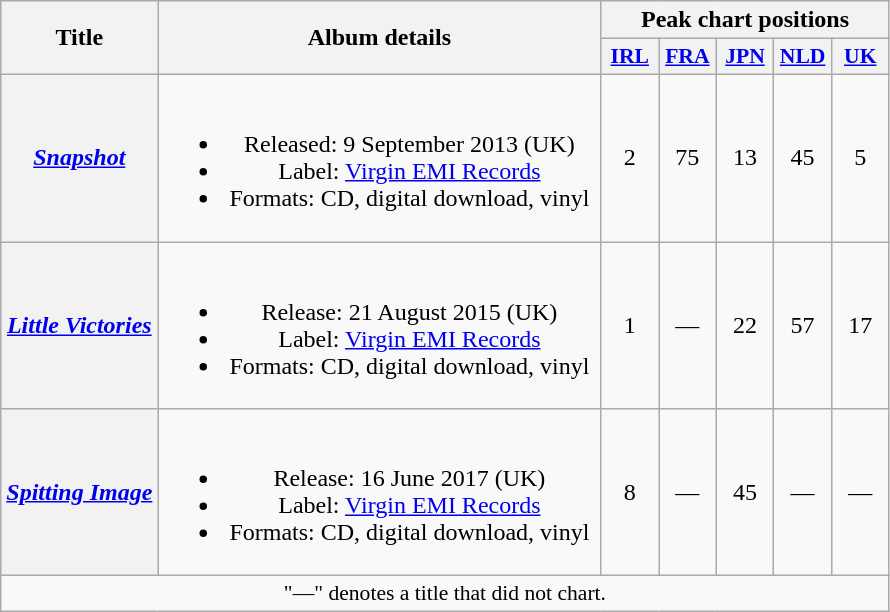<table class="wikitable plainrowheaders" style="text-align:center;">
<tr>
<th scope="col" rowspan="2">Title</th>
<th scope="col" rowspan="2" style="width:18em;">Album details</th>
<th scope="col" colspan="5">Peak chart positions</th>
</tr>
<tr>
<th scope="col" style="width:2.2em;font-size:90%;"><a href='#'>IRL</a><br></th>
<th scope="col" style="width:2.2em;font-size:90%;"><a href='#'>FRA</a><br></th>
<th scope="col" style="width:2.2em;font-size:90%;"><a href='#'>JPN</a><br></th>
<th scope="col" style="width:2.2em;font-size:90%;"><a href='#'>NLD</a><br></th>
<th scope="col" style="width:2.2em;font-size:90%;"><a href='#'>UK</a><br></th>
</tr>
<tr>
<th scope="row"><em><a href='#'>Snapshot</a></em></th>
<td><br><ul><li>Released: 9 September 2013 (UK)</li><li>Label: <a href='#'>Virgin EMI Records</a></li><li>Formats: CD, digital download, vinyl</li></ul></td>
<td>2</td>
<td>75</td>
<td>13</td>
<td>45</td>
<td>5</td>
</tr>
<tr>
<th scope="row"><em><a href='#'>Little Victories</a></em></th>
<td><br><ul><li>Release: 21 August 2015 (UK)</li><li>Label: <a href='#'>Virgin EMI Records</a></li><li>Formats: CD, digital download, vinyl</li></ul></td>
<td>1</td>
<td>—</td>
<td>22</td>
<td>57</td>
<td>17</td>
</tr>
<tr>
<th scope="row"><em><a href='#'>Spitting Image</a></em></th>
<td><br><ul><li>Release: 16 June 2017 (UK)</li><li>Label: <a href='#'>Virgin EMI Records</a></li><li>Formats: CD, digital download, vinyl</li></ul></td>
<td>8</td>
<td>—</td>
<td>45</td>
<td>—</td>
<td>—</td>
</tr>
<tr>
<td colspan="7" style="font-size:90%">"—" denotes a title that did not chart.</td>
</tr>
</table>
